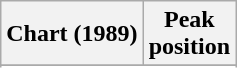<table class="wikitable sortable plainrowheaders" style="text-align:center">
<tr>
<th scope="col">Chart (1989)</th>
<th scope="col">Peak<br> position</th>
</tr>
<tr>
</tr>
<tr>
</tr>
</table>
